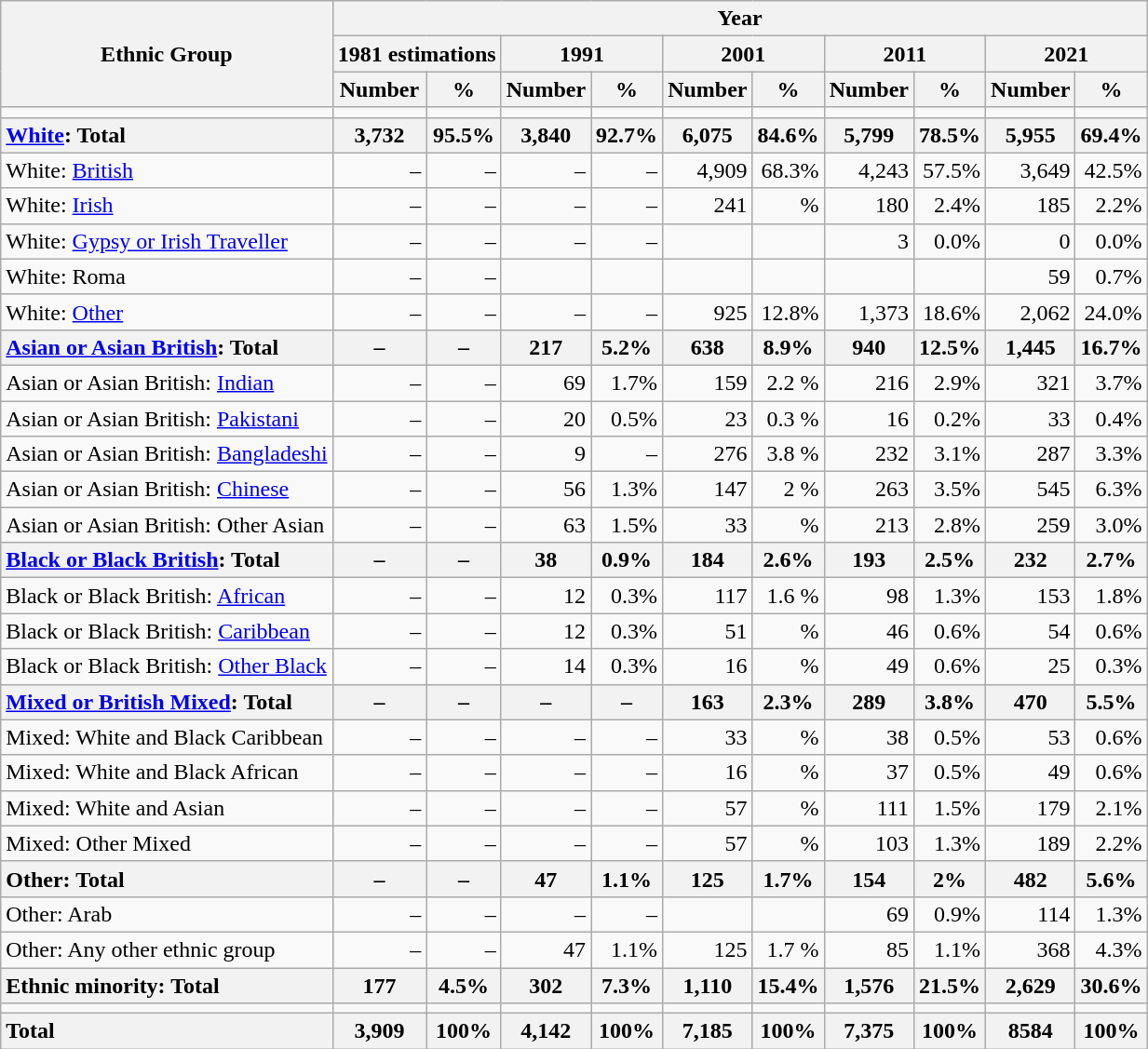<table class="wikitable sortable" style="text-align:right">
<tr>
<th rowspan="3">Ethnic Group</th>
<th colspan="10">Year</th>
</tr>
<tr>
<th colspan="2">1981 estimations</th>
<th colspan="2">1991</th>
<th colspan="2">2001</th>
<th colspan="2">2011</th>
<th colspan="2">2021</th>
</tr>
<tr>
<th>Number</th>
<th>%</th>
<th>Number</th>
<th>%</th>
<th>Number</th>
<th>%</th>
<th>Number</th>
<th>%</th>
<th>Number</th>
<th>%</th>
</tr>
<tr>
<td></td>
<td></td>
<td></td>
<td></td>
<td></td>
<td></td>
<td></td>
<td></td>
<td></td>
<td></td>
<td></td>
</tr>
<tr>
<th style="text-align:left"><a href='#'>White</a>: Total</th>
<th>3,732</th>
<th>95.5%</th>
<th>3,840</th>
<th>92.7%</th>
<th>6,075</th>
<th>84.6%</th>
<th>5,799</th>
<th>78.5%</th>
<th>5,955</th>
<th>69.4%</th>
</tr>
<tr>
<td style="text-align:left">White: <a href='#'>British</a></td>
<td>–</td>
<td>–</td>
<td>–</td>
<td>–</td>
<td>4,909</td>
<td>68.3%</td>
<td>4,243</td>
<td>57.5%</td>
<td>3,649</td>
<td>42.5%</td>
</tr>
<tr>
<td style="text-align:left">White: <a href='#'>Irish</a></td>
<td>–</td>
<td>–</td>
<td>–</td>
<td>–</td>
<td>241</td>
<td>%</td>
<td>180</td>
<td>2.4%</td>
<td>185</td>
<td>2.2%</td>
</tr>
<tr>
<td style="text-align:left">White: <a href='#'>Gypsy or Irish Traveller</a></td>
<td>–</td>
<td>–</td>
<td>–</td>
<td>–</td>
<td></td>
<td></td>
<td>3</td>
<td>0.0%</td>
<td>0</td>
<td>0.0%</td>
</tr>
<tr>
<td style="text-align:left">White: Roma</td>
<td>–</td>
<td>–</td>
<td></td>
<td></td>
<td></td>
<td></td>
<td></td>
<td></td>
<td>59</td>
<td>0.7%</td>
</tr>
<tr>
<td style="text-align:left">White: <a href='#'>Other</a></td>
<td>–</td>
<td>–</td>
<td>–</td>
<td>–</td>
<td>925</td>
<td>12.8%</td>
<td>1,373</td>
<td>18.6%</td>
<td>2,062</td>
<td>24.0%</td>
</tr>
<tr>
<th style="text-align:left"><a href='#'>Asian or Asian British</a>: Total</th>
<th>–</th>
<th>–</th>
<th>217</th>
<th>5.2%</th>
<th>638</th>
<th>8.9%</th>
<th>940</th>
<th>12.5%</th>
<th>1,445</th>
<th>16.7%</th>
</tr>
<tr>
<td style="text-align:left">Asian or Asian British: <a href='#'>Indian</a></td>
<td>–</td>
<td>–</td>
<td>69</td>
<td>1.7%</td>
<td>159</td>
<td>2.2 %</td>
<td>216</td>
<td>2.9%</td>
<td>321</td>
<td>3.7%</td>
</tr>
<tr>
<td style="text-align:left">Asian or Asian British: <a href='#'>Pakistani</a></td>
<td>–</td>
<td>–</td>
<td>20</td>
<td>0.5%</td>
<td>23</td>
<td>0.3 %</td>
<td>16</td>
<td>0.2%</td>
<td>33</td>
<td>0.4%</td>
</tr>
<tr>
<td style="text-align:left">Asian or Asian British: <a href='#'>Bangladeshi</a></td>
<td>–</td>
<td>–</td>
<td>9</td>
<td>–</td>
<td>276</td>
<td>3.8 %</td>
<td>232</td>
<td>3.1%</td>
<td>287</td>
<td>3.3%</td>
</tr>
<tr>
<td style="text-align:left">Asian or Asian British: <a href='#'>Chinese</a></td>
<td>–</td>
<td>–</td>
<td>56</td>
<td>1.3%</td>
<td>147</td>
<td>2 %</td>
<td>263</td>
<td>3.5%</td>
<td>545</td>
<td>6.3%</td>
</tr>
<tr>
<td style="text-align:left">Asian or Asian British: Other Asian</td>
<td>–</td>
<td>–</td>
<td>63</td>
<td>1.5%</td>
<td>33</td>
<td>%</td>
<td>213</td>
<td>2.8%</td>
<td>259</td>
<td>3.0%</td>
</tr>
<tr>
<th style="text-align:left"><a href='#'>Black or Black British</a>: Total</th>
<th>–</th>
<th>–</th>
<th>38</th>
<th>0.9%</th>
<th>184</th>
<th>2.6%</th>
<th>193</th>
<th>2.5%</th>
<th>232</th>
<th>2.7%</th>
</tr>
<tr>
<td style="text-align:left">Black or Black British: <a href='#'>African</a></td>
<td>–</td>
<td>–</td>
<td>12</td>
<td>0.3%</td>
<td>117</td>
<td>1.6 %</td>
<td>98</td>
<td>1.3%</td>
<td>153</td>
<td>1.8%</td>
</tr>
<tr>
<td style="text-align:left">Black or Black British: <a href='#'>Caribbean</a></td>
<td>–</td>
<td>–</td>
<td>12</td>
<td>0.3%</td>
<td>51</td>
<td>%</td>
<td>46</td>
<td>0.6%</td>
<td>54</td>
<td>0.6%</td>
</tr>
<tr>
<td style="text-align:left">Black or Black British: <a href='#'>Other Black</a></td>
<td>–</td>
<td>–</td>
<td>14</td>
<td>0.3%</td>
<td>16</td>
<td>%</td>
<td>49</td>
<td>0.6%</td>
<td>25</td>
<td>0.3%</td>
</tr>
<tr>
<th style="text-align:left"><a href='#'>Mixed or British Mixed</a>: Total</th>
<th>–</th>
<th>–</th>
<th>–</th>
<th>–</th>
<th>163</th>
<th>2.3%</th>
<th>289</th>
<th>3.8%</th>
<th>470</th>
<th>5.5%</th>
</tr>
<tr>
<td style="text-align:left">Mixed: White and Black Caribbean</td>
<td>–</td>
<td>–</td>
<td>–</td>
<td>–</td>
<td>33</td>
<td>%</td>
<td>38</td>
<td>0.5%</td>
<td>53</td>
<td>0.6%</td>
</tr>
<tr>
<td style="text-align:left">Mixed: White and Black African</td>
<td>–</td>
<td>–</td>
<td>–</td>
<td>–</td>
<td>16</td>
<td>%</td>
<td>37</td>
<td>0.5%</td>
<td>49</td>
<td>0.6%</td>
</tr>
<tr>
<td style="text-align:left">Mixed: White and Asian</td>
<td>–</td>
<td>–</td>
<td>–</td>
<td>–</td>
<td>57</td>
<td>%</td>
<td>111</td>
<td>1.5%</td>
<td>179</td>
<td>2.1%</td>
</tr>
<tr>
<td style="text-align:left">Mixed: Other Mixed</td>
<td>–</td>
<td>–</td>
<td>–</td>
<td>–</td>
<td>57</td>
<td>%</td>
<td>103</td>
<td>1.3%</td>
<td>189</td>
<td>2.2%</td>
</tr>
<tr>
<th style="text-align:left">Other: Total</th>
<th>–</th>
<th>–</th>
<th>47</th>
<th>1.1%</th>
<th>125</th>
<th>1.7%</th>
<th>154</th>
<th>2%</th>
<th>482</th>
<th>5.6%</th>
</tr>
<tr>
<td style="text-align:left">Other: Arab</td>
<td>–</td>
<td>–</td>
<td>–</td>
<td>–</td>
<td></td>
<td></td>
<td>69</td>
<td>0.9%</td>
<td>114</td>
<td>1.3%</td>
</tr>
<tr>
<td style="text-align:left">Other: Any other ethnic group</td>
<td>–</td>
<td>–</td>
<td>47</td>
<td>1.1%</td>
<td>125</td>
<td>1.7 %</td>
<td>85</td>
<td>1.1%</td>
<td>368</td>
<td>4.3%</td>
</tr>
<tr>
<th style="text-align:left">Ethnic minority: Total</th>
<th>177</th>
<th>4.5%</th>
<th>302</th>
<th>7.3%</th>
<th>1,110</th>
<th>15.4%</th>
<th>1,576</th>
<th>21.5%</th>
<th>2,629</th>
<th>30.6%</th>
</tr>
<tr>
<td></td>
<td></td>
<td></td>
<td></td>
<td></td>
<td></td>
<td></td>
<td></td>
<td></td>
<td></td>
<td></td>
</tr>
<tr>
<th style="text-align:left">Total</th>
<th>3,909</th>
<th>100%</th>
<th>4,142</th>
<th>100%</th>
<th>7,185</th>
<th>100%</th>
<th>7,375</th>
<th>100%</th>
<th>8584</th>
<th>100%</th>
</tr>
</table>
